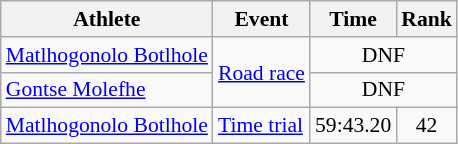<table class=wikitable style="font-size:90%;">
<tr>
<th>Athlete</th>
<th>Event</th>
<th>Time</th>
<th>Rank</th>
</tr>
<tr align=center>
<td align=left><a href='#'>Matlhogonolo Botlhole</a></td>
<td align=left rowspan=2><a href='#'>Road race</a></td>
<td colspan=2>DNF</td>
</tr>
<tr align=center>
<td align=left><a href='#'>Gontse Molefhe</a></td>
<td colspan=2>DNF</td>
</tr>
<tr align=center>
<td align=left><a href='#'>Matlhogonolo Botlhole</a></td>
<td align=left rowspan=1><a href='#'>Time trial</a></td>
<td>59:43.20</td>
<td>42</td>
</tr>
</table>
